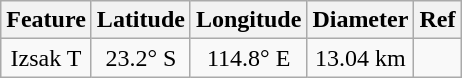<table class="wikitable" style="text-align: center;">
<tr>
<th>Feature</th>
<th>Latitude</th>
<th>Longitude</th>
<th>Diameter</th>
<th>Ref</th>
</tr>
<tr>
<td>Izsak T</td>
<td>23.2° S</td>
<td>114.8° E</td>
<td>13.04 km</td>
<td></td>
</tr>
</table>
